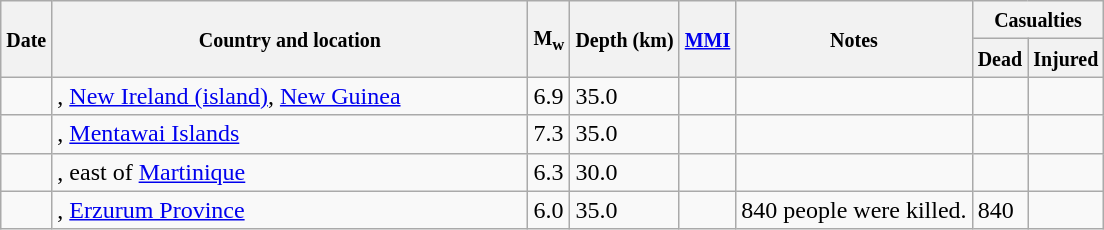<table class="wikitable sortable sort-under" style="border:1px black; margin-left:1em;">
<tr>
<th rowspan="2"><small>Date</small></th>
<th rowspan="2" style="width: 310px"><small>Country and location</small></th>
<th rowspan="2"><small>M<sub>w</sub></small></th>
<th rowspan="2"><small>Depth (km)</small></th>
<th rowspan="2"><small><a href='#'>MMI</a></small></th>
<th rowspan="2" class="unsortable"><small>Notes</small></th>
<th colspan="2"><small>Casualties</small></th>
</tr>
<tr>
<th><small>Dead</small></th>
<th><small>Injured</small></th>
</tr>
<tr>
<td></td>
<td>, <a href='#'>New Ireland (island)</a>, <a href='#'>New Guinea</a></td>
<td>6.9</td>
<td>35.0</td>
<td></td>
<td></td>
<td></td>
<td></td>
</tr>
<tr>
<td></td>
<td>, <a href='#'>Mentawai Islands</a></td>
<td>7.3</td>
<td>35.0</td>
<td></td>
<td></td>
<td></td>
<td></td>
</tr>
<tr>
<td></td>
<td>, east of <a href='#'>Martinique</a></td>
<td>6.3</td>
<td>30.0</td>
<td></td>
<td></td>
<td></td>
<td></td>
</tr>
<tr>
<td></td>
<td>, <a href='#'>Erzurum Province</a></td>
<td>6.0</td>
<td>35.0</td>
<td></td>
<td>840 people were killed.</td>
<td>840</td>
<td></td>
</tr>
</table>
